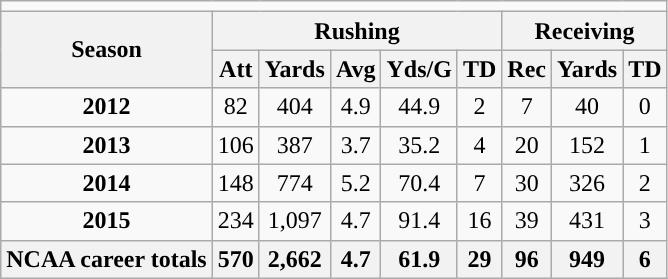<table class=wikitable style="text-align:center;">
<tr>
<td ! colspan="10"></td>
</tr>
<tr>
<th rowspan=2>Season</th>
<th colspan=5>Rushing</th>
<th colspan=3>Receiving</th>
</tr>
<tr>
<th>Att</th>
<th>Yards</th>
<th>Avg</th>
<th>Yds/G</th>
<th>TD</th>
<th>Rec</th>
<th>Yards</th>
<th>TD</th>
</tr>
<tr>
<td><strong>2012</strong></td>
<td>82</td>
<td>404</td>
<td>4.9</td>
<td>44.9</td>
<td>2</td>
<td>7</td>
<td>40</td>
<td>0</td>
</tr>
<tr>
<td><strong>2013</strong></td>
<td>106</td>
<td>387</td>
<td>3.7</td>
<td>35.2</td>
<td>4</td>
<td>20</td>
<td>152</td>
<td>1</td>
</tr>
<tr>
<td><strong>2014</strong></td>
<td>148</td>
<td>774</td>
<td>5.2</td>
<td>70.4</td>
<td>7</td>
<td>30</td>
<td>326</td>
<td>2</td>
</tr>
<tr>
<td><strong>2015</strong></td>
<td>234</td>
<td>1,097</td>
<td>4.7</td>
<td>91.4</td>
<td>16</td>
<td>39</td>
<td>431</td>
<td>3</td>
</tr>
<tr>
<th>NCAA career totals</th>
<th>570</th>
<th>2,662</th>
<th>4.7</th>
<th>61.9</th>
<th>29</th>
<th>96</th>
<th>949</th>
<th>6</th>
</tr>
</table>
